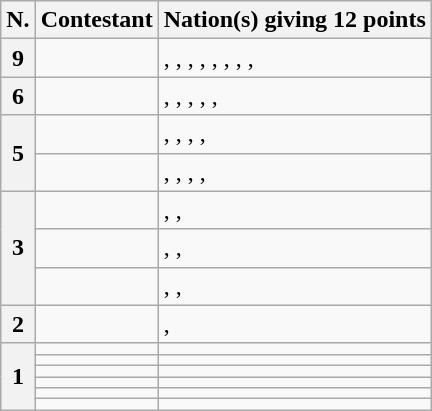<table class="wikitable plainrowheaders">
<tr>
<th scope="col">N.</th>
<th scope="col">Contestant</th>
<th scope="col">Nation(s) giving 12 points</th>
</tr>
<tr>
<th scope="row">9</th>
<td></td>
<td>, , , , , , , , </td>
</tr>
<tr>
<th scope="row">6</th>
<td></td>
<td>, , , , , </td>
</tr>
<tr>
<th scope="row" rowspan="2">5</th>
<td></td>
<td>, , , , </td>
</tr>
<tr>
<td></td>
<td>, , , , </td>
</tr>
<tr>
<th scope="row" rowspan="3">3</th>
<td></td>
<td>, , </td>
</tr>
<tr>
<td></td>
<td>, , </td>
</tr>
<tr>
<td></td>
<td>, , </td>
</tr>
<tr>
<th scope="row">2</th>
<td></td>
<td>, </td>
</tr>
<tr>
<th scope="row" rowspan="6">1</th>
<td></td>
<td></td>
</tr>
<tr>
<td></td>
<td></td>
</tr>
<tr>
<td></td>
<td></td>
</tr>
<tr>
<td></td>
<td></td>
</tr>
<tr>
<td></td>
<td></td>
</tr>
<tr>
<td></td>
<td></td>
</tr>
</table>
